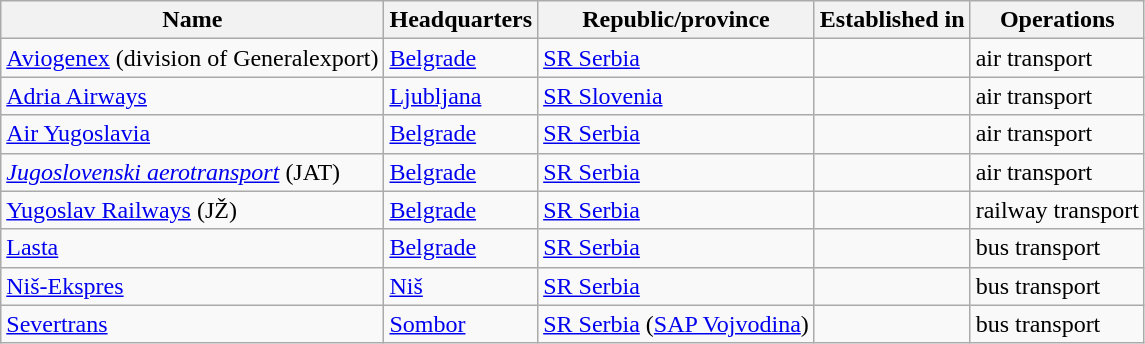<table class="wikitable">
<tr>
<th>Name</th>
<th>Headquarters</th>
<th>Republic/province</th>
<th>Established in</th>
<th>Operations</th>
</tr>
<tr>
<td><a href='#'>Aviogenex</a> (division of Generalexport)</td>
<td><a href='#'>Belgrade</a></td>
<td><a href='#'>SR Serbia</a></td>
<td></td>
<td>air transport</td>
</tr>
<tr>
<td><a href='#'>Adria Airways</a></td>
<td><a href='#'>Ljubljana</a></td>
<td><a href='#'>SR Slovenia</a></td>
<td></td>
<td>air transport</td>
</tr>
<tr>
<td><a href='#'>Air Yugoslavia</a></td>
<td><a href='#'>Belgrade</a></td>
<td><a href='#'>SR Serbia</a></td>
<td></td>
<td>air transport</td>
</tr>
<tr>
<td><a href='#'><em>Jugoslovenski aerotransport</em></a> (JAT)</td>
<td><a href='#'>Belgrade</a></td>
<td><a href='#'>SR Serbia</a></td>
<td></td>
<td>air transport</td>
</tr>
<tr>
<td><a href='#'>Yugoslav Railways</a> (JŽ)</td>
<td><a href='#'>Belgrade</a></td>
<td><a href='#'>SR Serbia</a></td>
<td></td>
<td>railway transport</td>
</tr>
<tr>
<td><a href='#'>Lasta</a></td>
<td><a href='#'>Belgrade</a></td>
<td><a href='#'>SR Serbia</a></td>
<td></td>
<td>bus transport</td>
</tr>
<tr>
<td><a href='#'>Niš-Ekspres</a></td>
<td><a href='#'>Niš</a></td>
<td><a href='#'>SR Serbia</a></td>
<td></td>
<td>bus transport</td>
</tr>
<tr>
<td><a href='#'>Severtrans</a></td>
<td><a href='#'>Sombor</a></td>
<td><a href='#'>SR Serbia</a> (<a href='#'>SAP Vojvodina</a>)</td>
<td></td>
<td>bus transport</td>
</tr>
</table>
